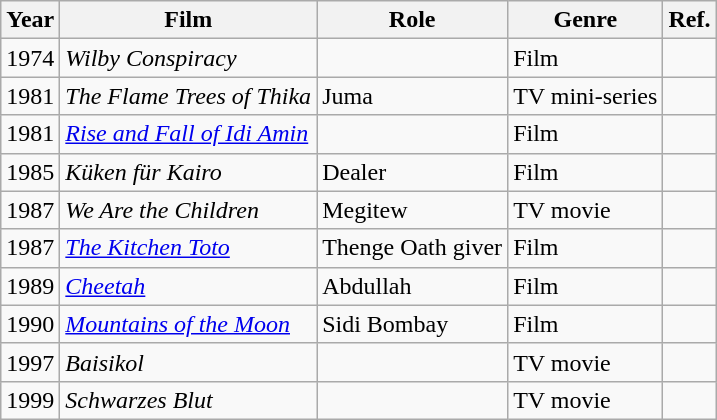<table class="wikitable">
<tr>
<th>Year</th>
<th>Film</th>
<th>Role</th>
<th>Genre</th>
<th>Ref.</th>
</tr>
<tr>
<td>1974</td>
<td><em>Wilby Conspiracy</em></td>
<td></td>
<td>Film</td>
<td></td>
</tr>
<tr>
<td>1981</td>
<td><em>The Flame Trees of Thika</em></td>
<td>Juma</td>
<td>TV mini-series</td>
<td></td>
</tr>
<tr>
<td>1981</td>
<td><em><a href='#'>Rise and Fall of Idi Amin</a></em></td>
<td></td>
<td>Film</td>
<td></td>
</tr>
<tr>
<td>1985</td>
<td><em>Küken für Kairo</em></td>
<td>Dealer</td>
<td>Film</td>
<td></td>
</tr>
<tr>
<td>1987</td>
<td><em>We Are the Children</em></td>
<td>Megitew</td>
<td>TV movie</td>
<td></td>
</tr>
<tr>
<td>1987</td>
<td><em><a href='#'>The Kitchen Toto</a></em></td>
<td>Thenge Oath giver</td>
<td>Film</td>
<td></td>
</tr>
<tr>
<td>1989</td>
<td><em><a href='#'>Cheetah</a></em></td>
<td>Abdullah</td>
<td>Film</td>
<td></td>
</tr>
<tr>
<td>1990</td>
<td><em><a href='#'>Mountains of the Moon</a></em></td>
<td>Sidi Bombay</td>
<td>Film</td>
<td></td>
</tr>
<tr>
<td>1997</td>
<td><em>Baisikol</em></td>
<td></td>
<td>TV movie</td>
<td></td>
</tr>
<tr>
<td>1999</td>
<td><em>Schwarzes Blut</em></td>
<td></td>
<td>TV movie</td>
<td></td>
</tr>
</table>
